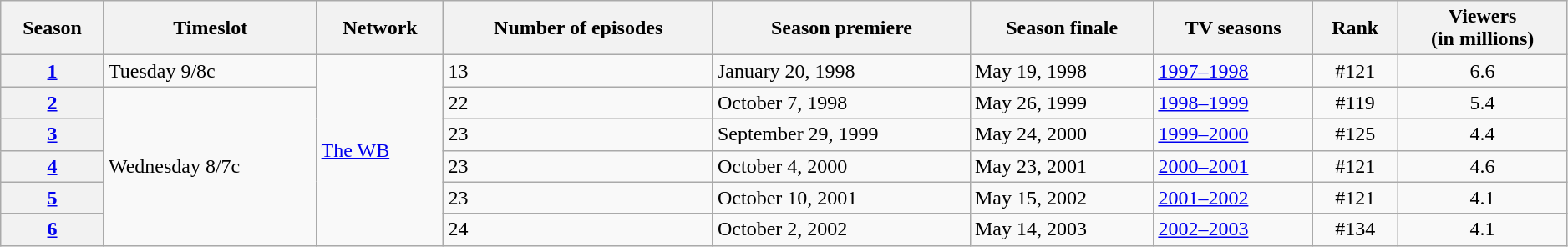<table class="wikitable" width=99% |>
<tr>
<th>Season</th>
<th>Timeslot</th>
<th>Network</th>
<th>Number of episodes</th>
<th>Season premiere</th>
<th>Season finale</th>
<th>TV seasons</th>
<th>Rank</th>
<th>Viewers<br>(in millions)</th>
</tr>
<tr>
<th><a href='#'>1</a></th>
<td>Tuesday 9/8c</td>
<td rowspan=6><a href='#'>The WB</a></td>
<td>13</td>
<td>January 20, 1998</td>
<td>May 19, 1998</td>
<td><a href='#'>1997–1998</a></td>
<td style="text-align:center">#121</td>
<td style="text-align:center">6.6</td>
</tr>
<tr>
<th><a href='#'>2</a></th>
<td rowspan="5">Wednesday 8/7c</td>
<td>22</td>
<td>October 7, 1998</td>
<td>May 26, 1999</td>
<td><a href='#'>1998–1999</a></td>
<td style="text-align:center">#119</td>
<td style="text-align:center">5.4</td>
</tr>
<tr>
<th><a href='#'>3</a></th>
<td>23</td>
<td>September 29, 1999</td>
<td>May 24, 2000</td>
<td><a href='#'>1999–2000</a></td>
<td style="text-align:center">#125</td>
<td style="text-align:center">4.4</td>
</tr>
<tr>
<th><a href='#'>4</a></th>
<td>23</td>
<td>October 4, 2000</td>
<td>May 23, 2001</td>
<td><a href='#'>2000–2001</a></td>
<td style="text-align:center">#121</td>
<td style="text-align:center">4.6</td>
</tr>
<tr>
<th><a href='#'>5</a></th>
<td>23</td>
<td>October 10, 2001</td>
<td>May 15, 2002</td>
<td><a href='#'>2001–2002</a></td>
<td style="text-align:center">#121</td>
<td style="text-align:center">4.1</td>
</tr>
<tr>
<th><a href='#'>6</a></th>
<td>24</td>
<td>October 2, 2002</td>
<td>May 14, 2003</td>
<td><a href='#'>2002–2003</a></td>
<td style="text-align:center">#134</td>
<td style="text-align:center">4.1</td>
</tr>
</table>
